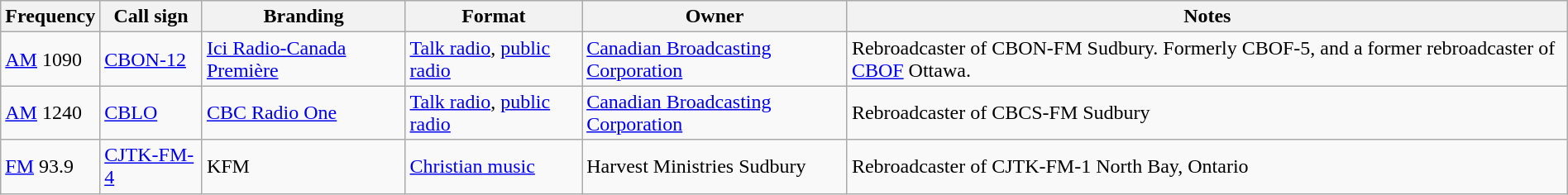<table class="wikitable sortable"  width="100%">
<tr>
<th>Frequency</th>
<th>Call sign</th>
<th>Branding</th>
<th>Format</th>
<th>Owner</th>
<th>Notes</th>
</tr>
<tr>
<td><a href='#'>AM</a> 1090</td>
<td><a href='#'>CBON-12</a></td>
<td><a href='#'>Ici Radio-Canada Première</a></td>
<td><a href='#'>Talk radio</a>, <a href='#'>public radio</a></td>
<td><a href='#'>Canadian Broadcasting Corporation</a></td>
<td>Rebroadcaster of CBON-FM Sudbury. Formerly CBOF-5, and a former rebroadcaster of <a href='#'>CBOF</a> Ottawa. </td>
</tr>
<tr>
<td><a href='#'>AM</a> 1240</td>
<td><a href='#'>CBLO</a></td>
<td><a href='#'>CBC Radio One</a></td>
<td><a href='#'>Talk radio</a>, <a href='#'>public radio</a></td>
<td><a href='#'>Canadian Broadcasting Corporation</a></td>
<td>Rebroadcaster of CBCS-FM Sudbury</td>
</tr>
<tr>
<td><a href='#'>FM</a> 93.9</td>
<td><a href='#'>CJTK-FM-4</a></td>
<td>KFM</td>
<td><a href='#'>Christian music</a></td>
<td>Harvest Ministries Sudbury</td>
<td>Rebroadcaster of CJTK-FM-1 North Bay, Ontario</td>
</tr>
</table>
